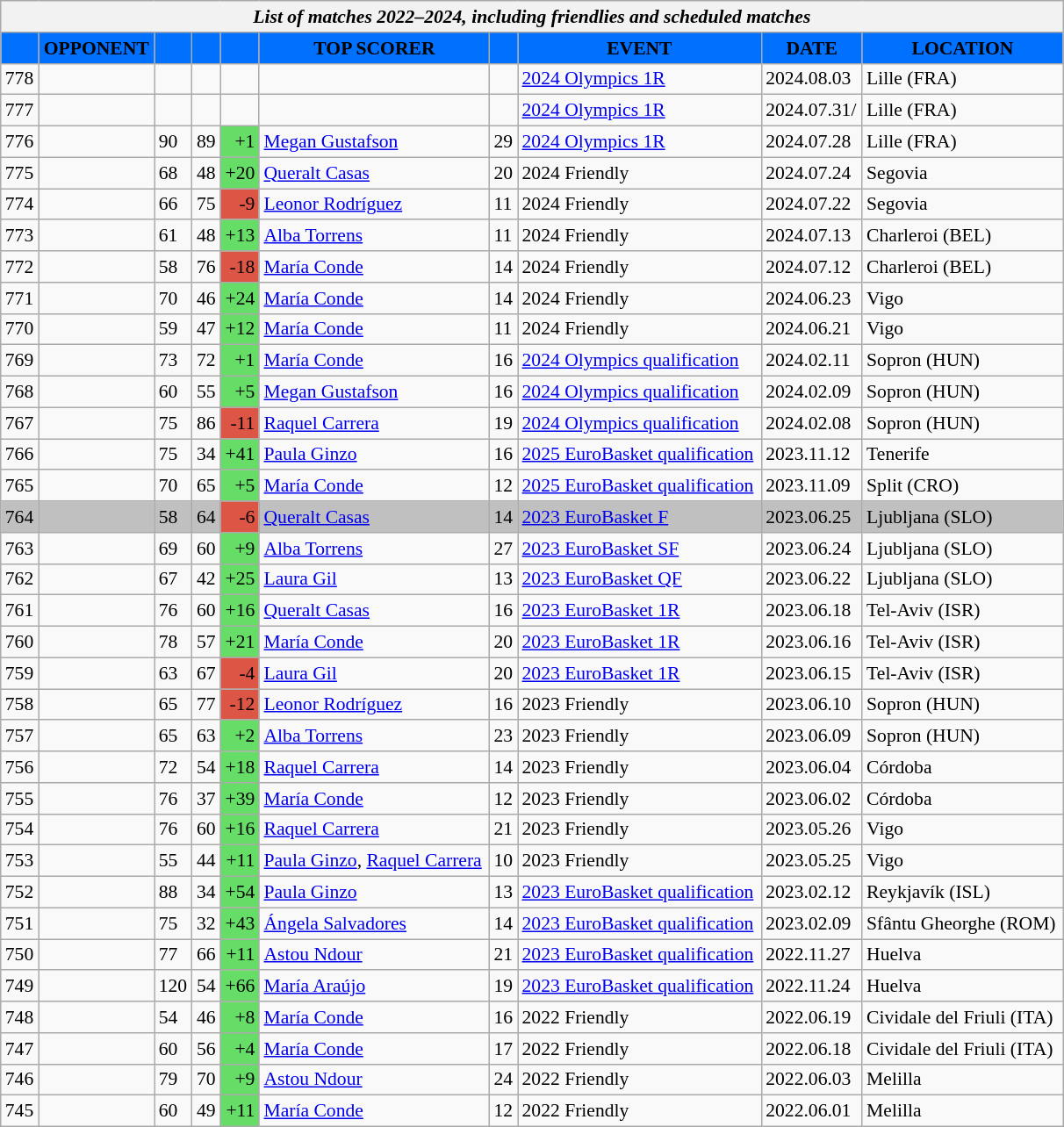<table class="wikitable collapsible collapsed" style="font-size: 90%">
<tr>
<th colspan="10" style="width:800px;"><em>List of matches 2022–2024, including friendlies and scheduled matches</em></th>
</tr>
<tr>
<th style="background:#0070FF;"><span></span></th>
<th style="background:#0070FF;"><span>OPPONENT</span></th>
<th style="background:#0070FF;"><span></span></th>
<th style="background:#0070FF;"><span></span></th>
<th style="background:#0070FF;"><span></span></th>
<th style="background:#0070FF;"><span>TOP SCORER</span></th>
<th style="background:#0070FF;"><span></span></th>
<th style="background:#0070FF;"><span>EVENT</span></th>
<th style="background:#0070FF;"><span>DATE</span></th>
<th style="background:#0070FF;"><span>LOCATION</span></th>
</tr>
<tr>
<td>778</td>
<td></td>
<td></td>
<td></td>
<td></td>
<td></td>
<td></td>
<td><a href='#'>2024 Olympics 1R</a></td>
<td>2024.08.03</td>
<td>Lille (FRA)</td>
</tr>
<tr>
<td>777</td>
<td></td>
<td></td>
<td></td>
<td></td>
<td></td>
<td></td>
<td><a href='#'>2024 Olympics 1R</a></td>
<td>2024.07.31/</td>
<td>Lille (FRA)</td>
</tr>
<tr>
<td>776</td>
<td></td>
<td>90</td>
<td>89</td>
<td style="background:#6d6; text-align:right;">+1</td>
<td><a href='#'>Megan Gustafson</a></td>
<td>29</td>
<td><a href='#'>2024 Olympics 1R</a></td>
<td>2024.07.28</td>
<td>Lille (FRA)</td>
</tr>
<tr>
<td>775</td>
<td></td>
<td>68</td>
<td>48</td>
<td style="background:#6d6; text-align:right;">+20</td>
<td><a href='#'>Queralt Casas</a></td>
<td>20</td>
<td>2024 Friendly</td>
<td>2024.07.24</td>
<td>Segovia</td>
</tr>
<tr>
<td>774</td>
<td></td>
<td>66</td>
<td>75</td>
<td style="background:#d54; text-align:right;">-9</td>
<td><a href='#'>Leonor Rodríguez</a></td>
<td>11</td>
<td>2024 Friendly</td>
<td>2024.07.22</td>
<td>Segovia</td>
</tr>
<tr>
<td>773</td>
<td></td>
<td>61</td>
<td>48</td>
<td style="background:#6d6; text-align:right;">+13</td>
<td><a href='#'>Alba Torrens</a></td>
<td>11</td>
<td>2024 Friendly</td>
<td>2024.07.13</td>
<td>Charleroi (BEL)</td>
</tr>
<tr>
<td>772</td>
<td></td>
<td>58</td>
<td>76</td>
<td style="background:#d54; text-align:right;">-18</td>
<td><a href='#'>María Conde</a></td>
<td>14</td>
<td>2024 Friendly</td>
<td>2024.07.12</td>
<td>Charleroi (BEL)</td>
</tr>
<tr>
<td>771</td>
<td></td>
<td>70</td>
<td>46</td>
<td style="background:#6d6; text-align:right;">+24</td>
<td><a href='#'>María Conde</a></td>
<td>14</td>
<td>2024 Friendly</td>
<td>2024.06.23</td>
<td>Vigo</td>
</tr>
<tr>
<td>770</td>
<td></td>
<td>59</td>
<td>47</td>
<td style="background:#6d6; text-align:right;">+12</td>
<td><a href='#'>María Conde</a></td>
<td>11</td>
<td>2024 Friendly</td>
<td>2024.06.21</td>
<td>Vigo</td>
</tr>
<tr>
<td>769</td>
<td></td>
<td>73</td>
<td>72</td>
<td style="background:#6d6; text-align:right;">+1</td>
<td><a href='#'>María Conde</a></td>
<td>16</td>
<td><a href='#'>2024 Olympics qualification</a></td>
<td>2024.02.11</td>
<td>Sopron (HUN)</td>
</tr>
<tr>
<td>768</td>
<td></td>
<td>60</td>
<td>55</td>
<td style="background:#6d6; text-align:right;">+5</td>
<td><a href='#'>Megan Gustafson</a></td>
<td>16</td>
<td><a href='#'>2024 Olympics qualification</a></td>
<td>2024.02.09</td>
<td>Sopron (HUN)</td>
</tr>
<tr>
<td>767</td>
<td></td>
<td>75</td>
<td>86</td>
<td style="background:#d54; text-align:right;">-11</td>
<td><a href='#'>Raquel Carrera</a></td>
<td>19</td>
<td><a href='#'>2024 Olympics qualification</a></td>
<td>2024.02.08</td>
<td>Sopron (HUN)</td>
</tr>
<tr>
<td>766</td>
<td></td>
<td>75</td>
<td>34</td>
<td style="background:#6d6; text-align:right;">+41</td>
<td><a href='#'>Paula Ginzo</a></td>
<td>16</td>
<td><a href='#'>2025 EuroBasket qualification</a></td>
<td>2023.11.12</td>
<td>Tenerife</td>
</tr>
<tr>
<td>765</td>
<td></td>
<td>70</td>
<td>65</td>
<td style="background:#6d6; text-align:right;">+5</td>
<td><a href='#'>María Conde</a></td>
<td>12</td>
<td><a href='#'>2025 EuroBasket qualification</a></td>
<td>2023.11.09</td>
<td>Split (CRO)</td>
</tr>
<tr bgcolor=silver>
<td>764</td>
<td></td>
<td>58</td>
<td>64</td>
<td style="background:#d54; text-align:right;">-6</td>
<td><a href='#'>Queralt Casas</a></td>
<td>14</td>
<td><a href='#'>2023 EuroBasket F</a></td>
<td>2023.06.25</td>
<td>Ljubljana (SLO)</td>
</tr>
<tr>
<td>763</td>
<td></td>
<td>69</td>
<td>60</td>
<td style="background:#6d6; text-align:right;">+9</td>
<td><a href='#'>Alba Torrens</a></td>
<td>27</td>
<td><a href='#'>2023 EuroBasket SF</a></td>
<td>2023.06.24</td>
<td>Ljubljana (SLO)</td>
</tr>
<tr>
<td>762</td>
<td></td>
<td>67</td>
<td>42</td>
<td style="background:#6d6; text-align:right;">+25</td>
<td><a href='#'>Laura Gil</a></td>
<td>13</td>
<td><a href='#'>2023 EuroBasket QF</a></td>
<td>2023.06.22</td>
<td>Ljubljana (SLO)</td>
</tr>
<tr>
<td>761</td>
<td></td>
<td>76</td>
<td>60</td>
<td style="background:#6d6; text-align:right;">+16</td>
<td><a href='#'>Queralt Casas</a></td>
<td>16</td>
<td><a href='#'>2023 EuroBasket 1R</a></td>
<td>2023.06.18</td>
<td>Tel-Aviv (ISR)</td>
</tr>
<tr>
<td>760</td>
<td></td>
<td>78</td>
<td>57</td>
<td style="background:#6d6; text-align:right;">+21</td>
<td><a href='#'>María Conde</a></td>
<td>20</td>
<td><a href='#'>2023 EuroBasket 1R</a></td>
<td>2023.06.16</td>
<td>Tel-Aviv (ISR)</td>
</tr>
<tr>
<td>759</td>
<td></td>
<td>63</td>
<td>67</td>
<td style="background:#d54; text-align:right;">-4</td>
<td><a href='#'>Laura Gil</a></td>
<td>20</td>
<td><a href='#'>2023 EuroBasket 1R</a></td>
<td>2023.06.15</td>
<td>Tel-Aviv (ISR)</td>
</tr>
<tr>
<td>758</td>
<td></td>
<td>65</td>
<td>77</td>
<td style="background:#d54; text-align:right;">-12</td>
<td><a href='#'>Leonor Rodríguez</a></td>
<td>16</td>
<td>2023 Friendly</td>
<td>2023.06.10</td>
<td>Sopron (HUN)</td>
</tr>
<tr>
<td>757</td>
<td></td>
<td>65</td>
<td>63</td>
<td style="background:#6d6; text-align:right;">+2</td>
<td><a href='#'>Alba Torrens</a></td>
<td>23</td>
<td>2023 Friendly</td>
<td>2023.06.09</td>
<td>Sopron (HUN)</td>
</tr>
<tr>
<td>756</td>
<td></td>
<td>72</td>
<td>54</td>
<td style="background:#6d6; text-align:right;">+18</td>
<td><a href='#'>Raquel Carrera</a></td>
<td>14</td>
<td>2023 Friendly</td>
<td>2023.06.04</td>
<td>Córdoba</td>
</tr>
<tr>
<td>755</td>
<td></td>
<td>76</td>
<td>37</td>
<td style="background:#6d6; text-align:right;">+39</td>
<td><a href='#'>María Conde</a></td>
<td>12</td>
<td>2023 Friendly</td>
<td>2023.06.02</td>
<td>Córdoba</td>
</tr>
<tr>
<td>754</td>
<td></td>
<td>76</td>
<td>60</td>
<td style="background:#6d6; text-align:right;">+16</td>
<td><a href='#'>Raquel Carrera</a></td>
<td>21</td>
<td>2023 Friendly</td>
<td>2023.05.26</td>
<td>Vigo</td>
</tr>
<tr>
<td>753</td>
<td></td>
<td>55</td>
<td>44</td>
<td style="background:#6d6; text-align:right;">+11</td>
<td><a href='#'>Paula Ginzo</a>, <a href='#'>Raquel Carrera</a></td>
<td>10</td>
<td>2023 Friendly</td>
<td>2023.05.25</td>
<td>Vigo</td>
</tr>
<tr>
<td>752</td>
<td></td>
<td>88</td>
<td>34</td>
<td style="background:#6d6; text-align:right;">+54</td>
<td><a href='#'>Paula Ginzo</a></td>
<td>13</td>
<td><a href='#'>2023 EuroBasket qualification</a></td>
<td>2023.02.12</td>
<td>Reykjavík (ISL)</td>
</tr>
<tr>
<td>751</td>
<td></td>
<td>75</td>
<td>32</td>
<td style="background:#6d6; text-align:right;">+43</td>
<td><a href='#'>Ángela Salvadores</a></td>
<td>14</td>
<td><a href='#'>2023 EuroBasket qualification</a></td>
<td>2023.02.09</td>
<td>Sfântu Gheorghe (ROM)</td>
</tr>
<tr>
<td>750</td>
<td></td>
<td>77</td>
<td>66</td>
<td style="background:#6d6; text-align:right;">+11</td>
<td><a href='#'>Astou Ndour</a></td>
<td>21</td>
<td><a href='#'>2023 EuroBasket qualification</a></td>
<td>2022.11.27</td>
<td>Huelva</td>
</tr>
<tr>
<td>749</td>
<td></td>
<td>120</td>
<td>54</td>
<td style="background:#6d6; text-align:right;">+66</td>
<td><a href='#'>María Araújo</a></td>
<td>19</td>
<td><a href='#'>2023 EuroBasket qualification</a></td>
<td>2022.11.24</td>
<td>Huelva</td>
</tr>
<tr>
<td>748</td>
<td></td>
<td>54</td>
<td>46</td>
<td style="background:#6d6; text-align:right;">+8</td>
<td><a href='#'>María Conde</a></td>
<td>16</td>
<td>2022 Friendly</td>
<td>2022.06.19</td>
<td>Cividale del Friuli (ITA)</td>
</tr>
<tr>
<td>747</td>
<td></td>
<td>60</td>
<td>56</td>
<td style="background:#6d6; text-align:right;">+4</td>
<td><a href='#'>María Conde</a></td>
<td>17</td>
<td>2022 Friendly</td>
<td>2022.06.18</td>
<td>Cividale del Friuli (ITA)</td>
</tr>
<tr>
<td>746</td>
<td></td>
<td>79</td>
<td>70</td>
<td style="background:#6d6; text-align:right;">+9</td>
<td><a href='#'>Astou Ndour</a></td>
<td>24</td>
<td>2022 Friendly</td>
<td>2022.06.03</td>
<td>Melilla</td>
</tr>
<tr>
<td>745</td>
<td></td>
<td>60</td>
<td>49</td>
<td style="background:#6d6; text-align:right;">+11</td>
<td><a href='#'>María Conde</a></td>
<td>12</td>
<td>2022 Friendly</td>
<td>2022.06.01</td>
<td>Melilla</td>
</tr>
</table>
